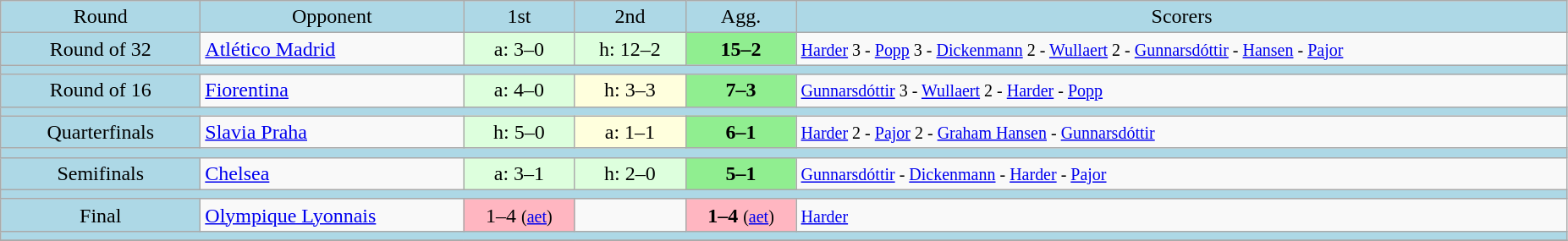<table class="wikitable" style="text-align:center">
<tr bgcolor=lightblue>
<td width=150px>Round</td>
<td width=200px>Opponent</td>
<td width=80px>1st</td>
<td width=80px>2nd</td>
<td width=80px>Agg.</td>
<td width=600px>Scorers</td>
</tr>
<tr>
<td bgcolor=lightblue>Round of 32</td>
<td align=left> <a href='#'>Atlético Madrid</a></td>
<td bgcolor=#ddffdd>a: 3–0</td>
<td bgcolor=#ddffdd>h: 12–2</td>
<td bgcolor=lightgreen><strong>15–2</strong></td>
<td align=left><small><a href='#'>Harder</a> 3 - <a href='#'>Popp</a> 3 - <a href='#'>Dickenmann</a> 2 - <a href='#'>Wullaert</a> 2 - <a href='#'>Gunnarsdóttir</a> - <a href='#'>Hansen</a> - <a href='#'>Pajor</a></small></td>
</tr>
<tr bgcolor=lightblue>
<td colspan=6></td>
</tr>
<tr>
<td bgcolor=lightblue>Round of 16</td>
<td align=left> <a href='#'>Fiorentina</a></td>
<td bgcolor=#ddffdd>a: 4–0</td>
<td bgcolor="#ffffdd">h: 3–3</td>
<td bgcolor=lightgreen><strong>7–3</strong></td>
<td align=left><small><a href='#'>Gunnarsdóttir</a> 3 - <a href='#'>Wullaert</a> 2 - <a href='#'>Harder</a> - <a href='#'>Popp</a></small></td>
</tr>
<tr bgcolor=lightblue>
<td colspan=6></td>
</tr>
<tr>
<td bgcolor=lightblue>Quarterfinals</td>
<td align=left> <a href='#'>Slavia Praha</a></td>
<td bgcolor=#ddffdd>h: 5–0</td>
<td bgcolor="#ffffdd">a: 1–1</td>
<td bgcolor=lightgreen><strong>6–1</strong></td>
<td align=left><small><a href='#'>Harder</a> 2 - <a href='#'>Pajor</a> 2 - <a href='#'>Graham Hansen</a> - <a href='#'>Gunnarsdóttir</a></small></td>
</tr>
<tr bgcolor=lightblue>
<td colspan=6></td>
</tr>
<tr>
<td bgcolor=lightblue>Semifinals</td>
<td align=left> <a href='#'>Chelsea</a></td>
<td bgcolor=#ddffdd>a: 3–1</td>
<td bgcolor=#ddffdd>h: 2–0</td>
<td bgcolor=lightgreen><strong>5–1</strong></td>
<td align=left><small><a href='#'>Gunnarsdóttir</a> - <a href='#'>Dickenmann</a> - <a href='#'>Harder</a> - <a href='#'>Pajor</a></small></td>
</tr>
<tr bgcolor=lightblue>
<td colspan=6></td>
</tr>
<tr>
<td bgcolor=lightblue>Final</td>
<td align=left> <a href='#'>Olympique Lyonnais</a></td>
<td bgcolor=lightpink>1–4 <small>(<a href='#'>aet</a>)</small></td>
<td></td>
<td bgcolor=lightpink><strong>1–4</strong> <small>(<a href='#'>aet</a>)</small></td>
<td align=left><small><a href='#'>Harder</a></small></td>
</tr>
<tr bgcolor=lightblue>
<td colspan=6></td>
</tr>
<tr>
</tr>
</table>
